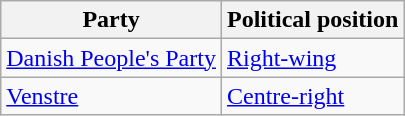<table class="wikitable mw-collapsible mw-collapsed">
<tr>
<th>Party</th>
<th>Political position</th>
</tr>
<tr>
<td><a href='#'>Danish People's Party</a></td>
<td><a href='#'>Right-wing</a></td>
</tr>
<tr>
<td><a href='#'>Venstre</a></td>
<td><a href='#'>Centre-right</a></td>
</tr>
</table>
